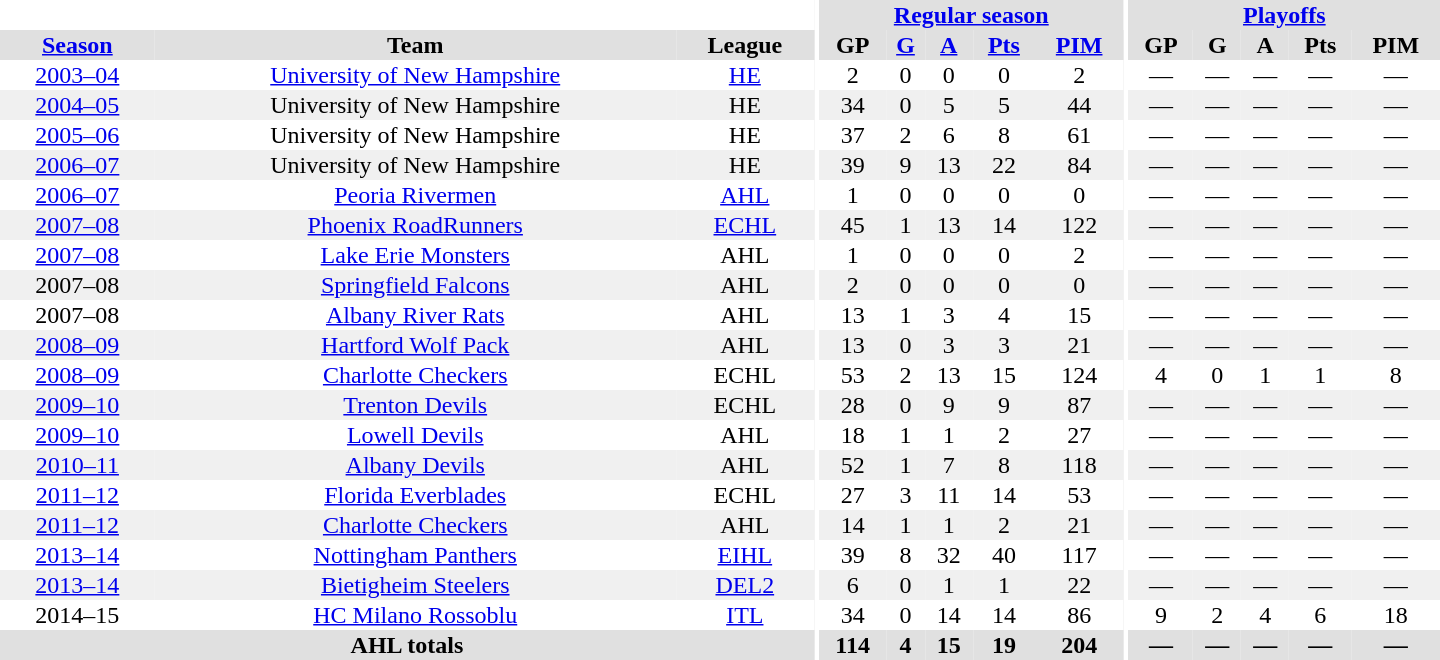<table border="0" cellpadding="1" cellspacing="0" style="text-align:center; width:60em">
<tr bgcolor="#e0e0e0">
<th colspan="3" bgcolor="#ffffff"></th>
<th rowspan="99" bgcolor="#ffffff"></th>
<th colspan="5"><a href='#'>Regular season</a></th>
<th rowspan="99" bgcolor="#ffffff"></th>
<th colspan="5"><a href='#'>Playoffs</a></th>
</tr>
<tr bgcolor="#e0e0e0">
<th><a href='#'>Season</a></th>
<th>Team</th>
<th>League</th>
<th>GP</th>
<th><a href='#'>G</a></th>
<th><a href='#'>A</a></th>
<th><a href='#'>Pts</a></th>
<th><a href='#'>PIM</a></th>
<th>GP</th>
<th>G</th>
<th>A</th>
<th>Pts</th>
<th>PIM</th>
</tr>
<tr ALIGN="center">
<td><a href='#'>2003–04</a></td>
<td><a href='#'>University of New Hampshire</a></td>
<td><a href='#'>HE</a></td>
<td>2</td>
<td>0</td>
<td>0</td>
<td>0</td>
<td>2</td>
<td>—</td>
<td>—</td>
<td>—</td>
<td>—</td>
<td>—</td>
</tr>
<tr ALIGN="center" bgcolor="#f0f0f0">
<td><a href='#'>2004–05</a></td>
<td>University of New Hampshire</td>
<td>HE</td>
<td>34</td>
<td>0</td>
<td>5</td>
<td>5</td>
<td>44</td>
<td>—</td>
<td>—</td>
<td>—</td>
<td>—</td>
<td>—</td>
</tr>
<tr ALIGN="center">
<td><a href='#'>2005–06</a></td>
<td>University of New Hampshire</td>
<td>HE</td>
<td>37</td>
<td>2</td>
<td>6</td>
<td>8</td>
<td>61</td>
<td>—</td>
<td>—</td>
<td>—</td>
<td>—</td>
<td>—</td>
</tr>
<tr ALIGN="center" bgcolor="#f0f0f0">
<td><a href='#'>2006–07</a></td>
<td>University of New Hampshire</td>
<td>HE</td>
<td>39</td>
<td>9</td>
<td>13</td>
<td>22</td>
<td>84</td>
<td>—</td>
<td>—</td>
<td>—</td>
<td>—</td>
<td>—</td>
</tr>
<tr ALIGN="center">
<td><a href='#'>2006–07</a></td>
<td><a href='#'>Peoria Rivermen</a></td>
<td><a href='#'>AHL</a></td>
<td>1</td>
<td>0</td>
<td>0</td>
<td>0</td>
<td>0</td>
<td>—</td>
<td>—</td>
<td>—</td>
<td>—</td>
<td>—</td>
</tr>
<tr ALIGN="center" bgcolor="#f0f0f0">
<td><a href='#'>2007–08</a></td>
<td><a href='#'>Phoenix RoadRunners</a></td>
<td><a href='#'>ECHL</a></td>
<td>45</td>
<td>1</td>
<td>13</td>
<td>14</td>
<td>122</td>
<td>—</td>
<td>—</td>
<td>—</td>
<td>—</td>
<td>—</td>
</tr>
<tr ALIGN="center">
<td><a href='#'>2007–08</a></td>
<td><a href='#'>Lake Erie Monsters</a></td>
<td>AHL</td>
<td>1</td>
<td>0</td>
<td>0</td>
<td>0</td>
<td>2</td>
<td>—</td>
<td>—</td>
<td>—</td>
<td>—</td>
<td>—</td>
</tr>
<tr ALIGN="center" bgcolor="#f0f0f0">
<td>2007–08</td>
<td><a href='#'>Springfield Falcons</a></td>
<td>AHL</td>
<td>2</td>
<td>0</td>
<td>0</td>
<td>0</td>
<td>0</td>
<td>—</td>
<td>—</td>
<td>—</td>
<td>—</td>
<td>—</td>
</tr>
<tr ALIGN="center">
<td>2007–08</td>
<td><a href='#'>Albany River Rats</a></td>
<td>AHL</td>
<td>13</td>
<td>1</td>
<td>3</td>
<td>4</td>
<td>15</td>
<td>—</td>
<td>—</td>
<td>—</td>
<td>—</td>
<td>—</td>
</tr>
<tr ALIGN="center" bgcolor="#f0f0f0">
<td><a href='#'>2008–09</a></td>
<td><a href='#'>Hartford Wolf Pack</a></td>
<td>AHL</td>
<td>13</td>
<td>0</td>
<td>3</td>
<td>3</td>
<td>21</td>
<td>—</td>
<td>—</td>
<td>—</td>
<td>—</td>
<td>—</td>
</tr>
<tr ALIGN="center">
<td><a href='#'>2008–09</a></td>
<td><a href='#'>Charlotte Checkers</a></td>
<td>ECHL</td>
<td>53</td>
<td>2</td>
<td>13</td>
<td>15</td>
<td>124</td>
<td>4</td>
<td>0</td>
<td>1</td>
<td>1</td>
<td>8</td>
</tr>
<tr ALIGN="center" bgcolor="#f0f0f0">
<td><a href='#'>2009–10</a></td>
<td><a href='#'>Trenton Devils</a></td>
<td>ECHL</td>
<td>28</td>
<td>0</td>
<td>9</td>
<td>9</td>
<td>87</td>
<td>—</td>
<td>—</td>
<td>—</td>
<td>—</td>
<td>—</td>
</tr>
<tr ALIGN="center">
<td><a href='#'>2009–10</a></td>
<td><a href='#'>Lowell Devils</a></td>
<td>AHL</td>
<td>18</td>
<td>1</td>
<td>1</td>
<td>2</td>
<td>27</td>
<td>—</td>
<td>—</td>
<td>—</td>
<td>—</td>
<td>—</td>
</tr>
<tr ALIGN="center" bgcolor="#f0f0f0">
<td><a href='#'>2010–11</a></td>
<td><a href='#'>Albany Devils</a></td>
<td>AHL</td>
<td>52</td>
<td>1</td>
<td>7</td>
<td>8</td>
<td>118</td>
<td>—</td>
<td>—</td>
<td>—</td>
<td>—</td>
<td>—</td>
</tr>
<tr ALIGN="center">
<td><a href='#'>2011–12</a></td>
<td><a href='#'>Florida Everblades</a></td>
<td>ECHL</td>
<td>27</td>
<td>3</td>
<td>11</td>
<td>14</td>
<td>53</td>
<td>—</td>
<td>—</td>
<td>—</td>
<td>—</td>
<td>—</td>
</tr>
<tr ALIGN="center" bgcolor="#f0f0f0">
<td><a href='#'>2011–12</a></td>
<td><a href='#'>Charlotte Checkers</a></td>
<td>AHL</td>
<td>14</td>
<td>1</td>
<td>1</td>
<td>2</td>
<td>21</td>
<td>—</td>
<td>—</td>
<td>—</td>
<td>—</td>
<td>—</td>
</tr>
<tr ALIGN="center">
<td><a href='#'>2013–14</a></td>
<td><a href='#'>Nottingham Panthers</a></td>
<td><a href='#'>EIHL</a></td>
<td>39</td>
<td>8</td>
<td>32</td>
<td>40</td>
<td>117</td>
<td>—</td>
<td>—</td>
<td>—</td>
<td>—</td>
<td>—</td>
</tr>
<tr ALIGN="center" bgcolor="#f0f0f0">
<td><a href='#'>2013–14</a></td>
<td><a href='#'>Bietigheim Steelers</a></td>
<td><a href='#'>DEL2</a></td>
<td>6</td>
<td>0</td>
<td>1</td>
<td>1</td>
<td>22</td>
<td>—</td>
<td>—</td>
<td>—</td>
<td>—</td>
<td>—</td>
</tr>
<tr ALIGN="center">
<td>2014–15</td>
<td><a href='#'>HC Milano Rossoblu</a></td>
<td><a href='#'>ITL</a></td>
<td>34</td>
<td>0</td>
<td>14</td>
<td>14</td>
<td>86</td>
<td>9</td>
<td>2</td>
<td>4</td>
<td>6</td>
<td>18</td>
</tr>
<tr bgcolor="#e0e0e0">
<th colspan="3">AHL totals</th>
<th>114</th>
<th>4</th>
<th>15</th>
<th>19</th>
<th>204</th>
<th>—</th>
<th>—</th>
<th>—</th>
<th>—</th>
<th>—</th>
</tr>
</table>
